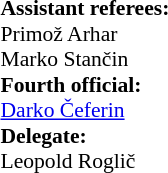<table width=100% style="font-size: 90%">
<tr>
<td><br><br><strong>Assistant referees:</strong>
<br>Primož Arhar
<br>Marko Stančin
<br><strong>Fourth official:</strong>
<br><a href='#'>Darko Čeferin</a>
<br><strong>Delegate:</strong>
<br>Leopold Roglič</td>
</tr>
</table>
